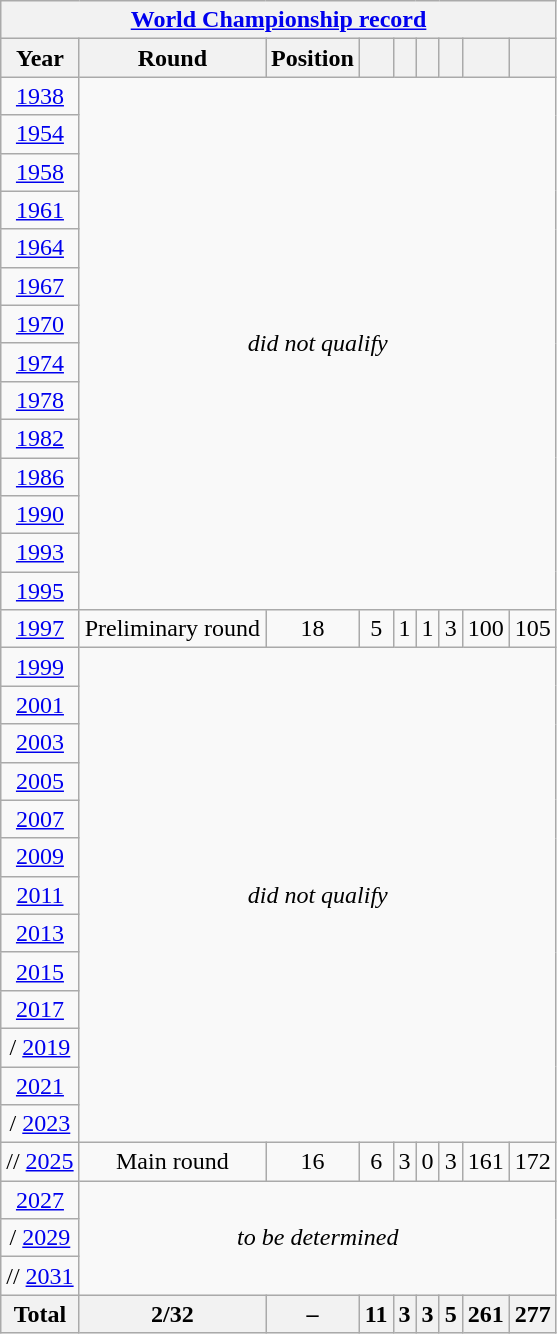<table class="wikitable" style="text-align: center;">
<tr>
<th colspan=9><a href='#'>World Championship record</a></th>
</tr>
<tr>
<th>Year</th>
<th>Round</th>
<th>Position</th>
<th></th>
<th></th>
<th></th>
<th></th>
<th></th>
<th></th>
</tr>
<tr>
<td> <a href='#'>1938</a></td>
<td colspan="8" rowspan="14"><em>did not qualify</em></td>
</tr>
<tr>
<td> <a href='#'>1954</a></td>
</tr>
<tr>
<td> <a href='#'>1958</a></td>
</tr>
<tr>
<td> <a href='#'>1961</a></td>
</tr>
<tr>
<td> <a href='#'>1964</a></td>
</tr>
<tr>
<td> <a href='#'>1967</a></td>
</tr>
<tr>
<td> <a href='#'>1970</a></td>
</tr>
<tr>
<td> <a href='#'>1974</a></td>
</tr>
<tr>
<td> <a href='#'>1978</a></td>
</tr>
<tr>
<td> <a href='#'>1982</a></td>
</tr>
<tr>
<td> <a href='#'>1986</a></td>
</tr>
<tr>
<td> <a href='#'>1990</a></td>
</tr>
<tr>
<td> <a href='#'>1993</a></td>
</tr>
<tr>
<td> <a href='#'>1995</a></td>
</tr>
<tr>
<td> <a href='#'>1997</a></td>
<td>Preliminary round</td>
<td>18</td>
<td>5</td>
<td>1</td>
<td>1</td>
<td>3</td>
<td>100</td>
<td>105</td>
</tr>
<tr>
<td> <a href='#'>1999</a></td>
<td colspan="8" rowspan="13"><em>did not qualify</em></td>
</tr>
<tr>
<td> <a href='#'>2001</a></td>
</tr>
<tr>
<td> <a href='#'>2003</a></td>
</tr>
<tr>
<td> <a href='#'>2005</a></td>
</tr>
<tr>
<td> <a href='#'>2007</a></td>
</tr>
<tr>
<td> <a href='#'>2009</a></td>
</tr>
<tr>
<td> <a href='#'>2011</a></td>
</tr>
<tr>
<td> <a href='#'>2013</a></td>
</tr>
<tr>
<td> <a href='#'>2015</a></td>
</tr>
<tr>
<td> <a href='#'>2017</a></td>
</tr>
<tr>
<td>/ <a href='#'>2019</a></td>
</tr>
<tr>
<td> <a href='#'>2021</a></td>
</tr>
<tr>
<td>/ <a href='#'>2023</a></td>
</tr>
<tr>
<td>// <a href='#'>2025</a></td>
<td>Main round</td>
<td>16</td>
<td>6</td>
<td>3</td>
<td>0</td>
<td>3</td>
<td>161</td>
<td>172</td>
</tr>
<tr>
<td> <a href='#'>2027</a></td>
<td colspan="8" rowspan="3"><em>to be determined</em></td>
</tr>
<tr>
<td>/ <a href='#'>2029</a></td>
</tr>
<tr>
<td>// <a href='#'>2031</a></td>
</tr>
<tr>
<th>Total</th>
<th>2/32</th>
<th>–</th>
<th>11</th>
<th>3</th>
<th>3</th>
<th>5</th>
<th>261</th>
<th>277</th>
</tr>
</table>
